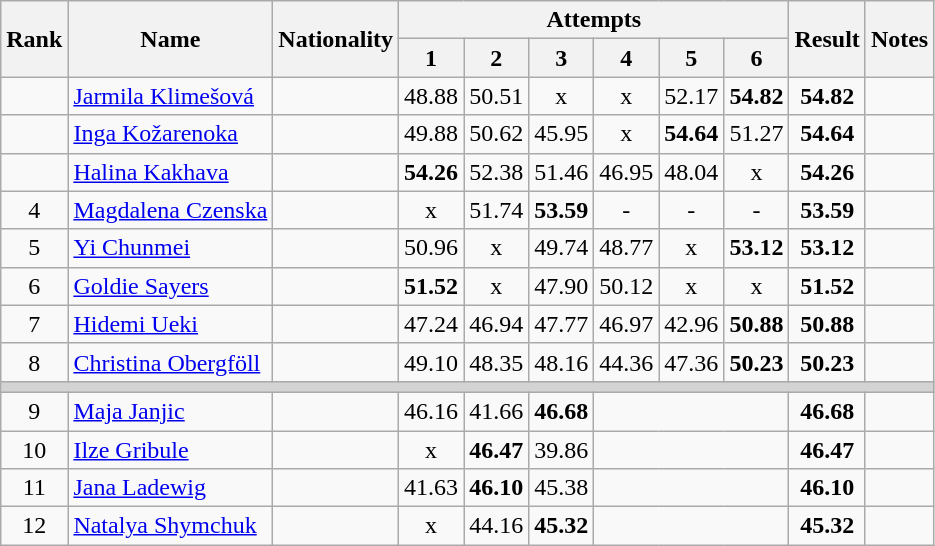<table class="wikitable sortable" style="text-align:center">
<tr>
<th rowspan=2>Rank</th>
<th rowspan=2>Name</th>
<th rowspan=2>Nationality</th>
<th colspan=6>Attempts</th>
<th rowspan=2>Result</th>
<th rowspan=2>Notes</th>
</tr>
<tr>
<th>1</th>
<th>2</th>
<th>3</th>
<th>4</th>
<th>5</th>
<th>6</th>
</tr>
<tr>
<td></td>
<td align=left><a href='#'>Jarmila Klimešová</a></td>
<td align=left></td>
<td>48.88</td>
<td>50.51</td>
<td>x</td>
<td>x</td>
<td>52.17</td>
<td><strong>54.82</strong></td>
<td><strong>54.82</strong></td>
<td></td>
</tr>
<tr>
<td></td>
<td align=left><a href='#'>Inga Kožarenoka</a></td>
<td align=left></td>
<td>49.88</td>
<td>50.62</td>
<td>45.95</td>
<td>x</td>
<td><strong>54.64</strong></td>
<td>51.27</td>
<td><strong>54.64</strong></td>
<td></td>
</tr>
<tr>
<td></td>
<td align=left><a href='#'>Halina Kakhava</a></td>
<td align=left></td>
<td><strong>54.26</strong></td>
<td>52.38</td>
<td>51.46</td>
<td>46.95</td>
<td>48.04</td>
<td>x</td>
<td><strong>54.26</strong></td>
<td></td>
</tr>
<tr>
<td>4</td>
<td align=left><a href='#'>Magdalena Czenska</a></td>
<td align=left></td>
<td>x</td>
<td>51.74</td>
<td><strong>53.59</strong></td>
<td>-</td>
<td>-</td>
<td>-</td>
<td><strong>53.59</strong></td>
<td></td>
</tr>
<tr>
<td>5</td>
<td align=left><a href='#'>Yi Chunmei</a></td>
<td align=left></td>
<td>50.96</td>
<td>x</td>
<td>49.74</td>
<td>48.77</td>
<td>x</td>
<td><strong>53.12</strong></td>
<td><strong>53.12</strong></td>
<td></td>
</tr>
<tr>
<td>6</td>
<td align=left><a href='#'>Goldie Sayers</a></td>
<td align=left></td>
<td><strong>51.52</strong></td>
<td>x</td>
<td>47.90</td>
<td>50.12</td>
<td>x</td>
<td>x</td>
<td><strong>51.52</strong></td>
<td></td>
</tr>
<tr>
<td>7</td>
<td align=left><a href='#'>Hidemi Ueki</a></td>
<td align=left></td>
<td>47.24</td>
<td>46.94</td>
<td>47.77</td>
<td>46.97</td>
<td>42.96</td>
<td><strong>50.88</strong></td>
<td><strong>50.88</strong></td>
<td></td>
</tr>
<tr>
<td>8</td>
<td align=left><a href='#'>Christina Obergföll</a></td>
<td align=left></td>
<td>49.10</td>
<td>48.35</td>
<td>48.16</td>
<td>44.36</td>
<td>47.36</td>
<td><strong>50.23</strong></td>
<td><strong>50.23</strong></td>
<td></td>
</tr>
<tr>
<td colspan=11 bgcolor=lightgray></td>
</tr>
<tr>
<td>9</td>
<td align=left><a href='#'>Maja Janjic</a></td>
<td align=left></td>
<td>46.16</td>
<td>41.66</td>
<td><strong>46.68</strong></td>
<td colspan=3></td>
<td><strong>46.68</strong></td>
<td></td>
</tr>
<tr>
<td>10</td>
<td align=left><a href='#'>Ilze Gribule</a></td>
<td align=left></td>
<td>x</td>
<td><strong>46.47</strong></td>
<td>39.86</td>
<td colspan=3></td>
<td><strong>46.47</strong></td>
<td></td>
</tr>
<tr>
<td>11</td>
<td align=left><a href='#'>Jana Ladewig</a></td>
<td align=left></td>
<td>41.63</td>
<td><strong>46.10</strong></td>
<td>45.38</td>
<td colspan=3></td>
<td><strong>46.10</strong></td>
<td></td>
</tr>
<tr>
<td>12</td>
<td align=left><a href='#'>Natalya Shymchuk</a></td>
<td align=left></td>
<td>x</td>
<td>44.16</td>
<td><strong>45.32</strong></td>
<td colspan=3></td>
<td><strong>45.32</strong></td>
<td></td>
</tr>
</table>
